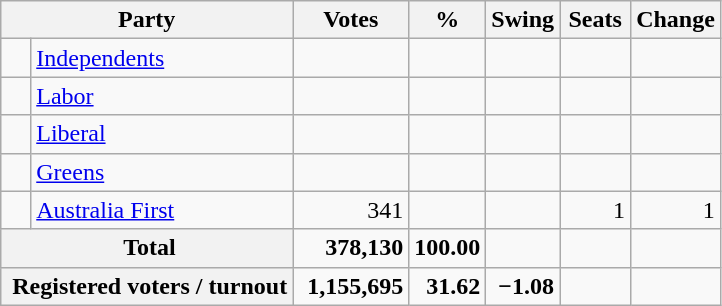<table class="wikitable" style="text-align:right; margin-bottom:0">
<tr>
<th colspan="2" style="width:10px;">Party</th>
<th style="width:70px;">Votes</th>
<th style="width:40px;">%</th>
<th style="width:40px;">Swing</th>
<th style="width:40px;">Seats</th>
<th style="width:40px;">Change</th>
</tr>
<tr>
<td> </td>
<td style="text-align:left;"><a href='#'>Independents</a></td>
<td></td>
<td></td>
<td></td>
<td></td>
<td></td>
</tr>
<tr>
<td> </td>
<td style="text-align:left;"><a href='#'>Labor</a></td>
<td></td>
<td></td>
<td></td>
<td></td>
<td></td>
</tr>
<tr>
<td> </td>
<td style="text-align:left;"><a href='#'>Liberal</a></td>
<td></td>
<td></td>
<td></td>
<td></td>
<td></td>
</tr>
<tr>
<td> </td>
<td style="text-align:left;"><a href='#'>Greens</a></td>
<td></td>
<td></td>
<td></td>
<td></td>
<td></td>
</tr>
<tr>
<td> </td>
<td style="text-align:left;"><a href='#'>Australia First</a></td>
<td>341</td>
<td></td>
<td></td>
<td>1</td>
<td> 1</td>
</tr>
<tr>
<th colspan="2"> Total</th>
<td><strong>378,130</strong></td>
<td><strong>100.00</strong></td>
<td></td>
<td></td>
<td></td>
</tr>
<tr>
<th colspan="2"> Registered voters / turnout</th>
<td><strong>1,155,695</strong></td>
<td><strong>31.62</strong></td>
<td><strong>−1.08</strong></td>
<td></td>
</tr>
</table>
